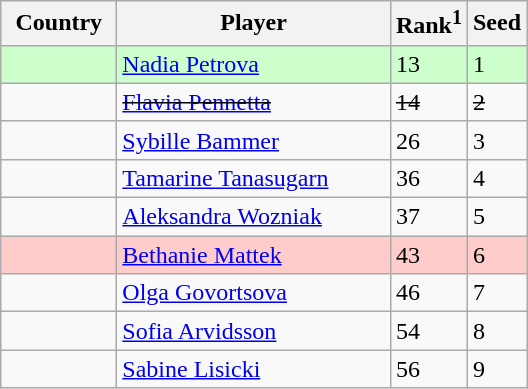<table class="sortable wikitable">
<tr>
<th style="width:70px;">Country</th>
<th style="width:175px;">Player</th>
<th>Rank<sup>1</sup></th>
<th>Seed</th>
</tr>
<tr style="background:#cfc;">
<td></td>
<td><a href='#'>Nadia Petrova</a></td>
<td>13</td>
<td>1</td>
</tr>
<tr>
<td><s></s></td>
<td><s><a href='#'>Flavia Pennetta</a></s></td>
<td><s>14</s></td>
<td><s>2</s></td>
</tr>
<tr>
<td></td>
<td><a href='#'>Sybille Bammer</a></td>
<td>26</td>
<td>3</td>
</tr>
<tr>
<td></td>
<td><a href='#'>Tamarine Tanasugarn</a></td>
<td>36</td>
<td>4</td>
</tr>
<tr>
<td></td>
<td><a href='#'>Aleksandra Wozniak</a></td>
<td>37</td>
<td>5</td>
</tr>
<tr style="background:#fcc;">
<td></td>
<td><a href='#'>Bethanie Mattek</a></td>
<td>43</td>
<td>6</td>
</tr>
<tr>
<td></td>
<td><a href='#'>Olga Govortsova</a></td>
<td>46</td>
<td>7</td>
</tr>
<tr>
<td></td>
<td><a href='#'>Sofia Arvidsson</a></td>
<td>54</td>
<td>8</td>
</tr>
<tr>
<td></td>
<td><a href='#'>Sabine Lisicki</a></td>
<td>56</td>
<td>9</td>
</tr>
</table>
